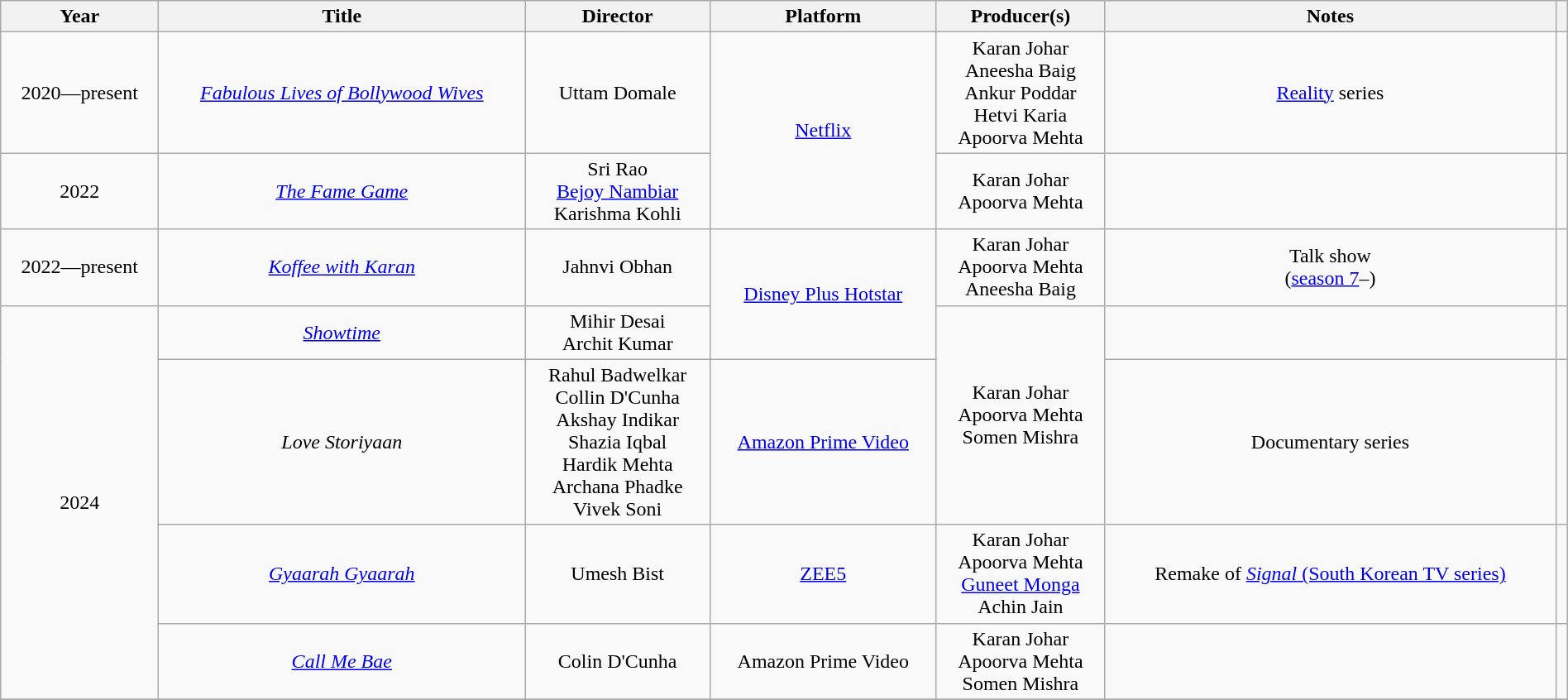<table class="wikitable plainrowheaders sortable" style="width: 100%; text-align: center;">
<tr>
<th scope="col">Year</th>
<th scope="col">Title</th>
<th scope="col">Director</th>
<th scope="col">Platform</th>
<th scope = "col">Producer(s)</th>
<th scope = "col">Notes</th>
<th scope="col"></th>
</tr>
<tr>
<td>2020—present</td>
<td><em><a href='#'>Fabulous Lives of Bollywood Wives</a></em></td>
<td>Uttam Domale</td>
<td rowspan="2"><a href='#'>Netflix</a></td>
<td>Karan Johar<br>Aneesha Baig<br> Ankur Poddar<br>Hetvi Karia<br> Apoorva Mehta</td>
<td><a href='#'>Reality</a> series</td>
<td></td>
</tr>
<tr>
<td>2022</td>
<td><em><a href='#'>The Fame Game</a></em></td>
<td>Sri Rao<br> <a href='#'>Bejoy Nambiar</a><br> Karishma Kohli</td>
<td>Karan Johar<br> Apoorva Mehta</td>
<td></td>
<td></td>
</tr>
<tr>
<td>2022—present</td>
<td><em><a href='#'>Koffee with Karan</a></em></td>
<td>Jahnvi Obhan</td>
<td rowspan="2"><a href='#'>Disney Plus Hotstar</a></td>
<td>Karan Johar<br> Apoorva Mehta<br> Aneesha Baig</td>
<td>Talk show <br> (<a href='#'>season 7</a>–)</td>
<td></td>
</tr>
<tr>
<td rowspan="4">2024</td>
<td><em><a href='#'>Showtime</a></em></td>
<td>Mihir Desai<br> Archit Kumar</td>
<td rowspan="2">Karan Johar<br> Apoorva Mehta<br> Somen Mishra</td>
<td></td>
<td></td>
</tr>
<tr>
<td><em>Love Storiyaan</em></td>
<td>Rahul Badwelkar <br>	Collin D'Cunha <br>	Akshay Indikar <br>	Shazia Iqbal <br>	Hardik Mehta <br>	Archana Phadke <br>	Vivek Soni</td>
<td><a href='#'>Amazon Prime Video</a></td>
<td>Documentary series</td>
<td></td>
</tr>
<tr>
<td><em><a href='#'>Gyaarah Gyaarah</a></em></td>
<td>Umesh Bist</td>
<td><a href='#'>ZEE5</a></td>
<td>Karan Johar<br>Apoorva Mehta<br><a href='#'>Guneet Monga</a><br>Achin Jain</td>
<td>Remake of <a href='#'><em>Signal</em> (South Korean TV series)</a></td>
<td></td>
</tr>
<tr>
<td><em><a href='#'>Call Me Bae</a></em></td>
<td>Colin D'Cunha</td>
<td>Amazon Prime Video</td>
<td>Karan Johar<br>Apoorva Mehta<br>Somen Mishra</td>
<td></td>
<td></td>
</tr>
<tr>
</tr>
</table>
